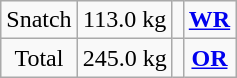<table class = "wikitable" style="text-align:center;">
<tr>
<td>Snatch</td>
<td>113.0 kg</td>
<td align=left></td>
<td><strong><a href='#'>WR</a></strong></td>
</tr>
<tr>
<td>Total</td>
<td>245.0 kg</td>
<td align=left></td>
<td><strong><a href='#'>OR</a></strong></td>
</tr>
</table>
